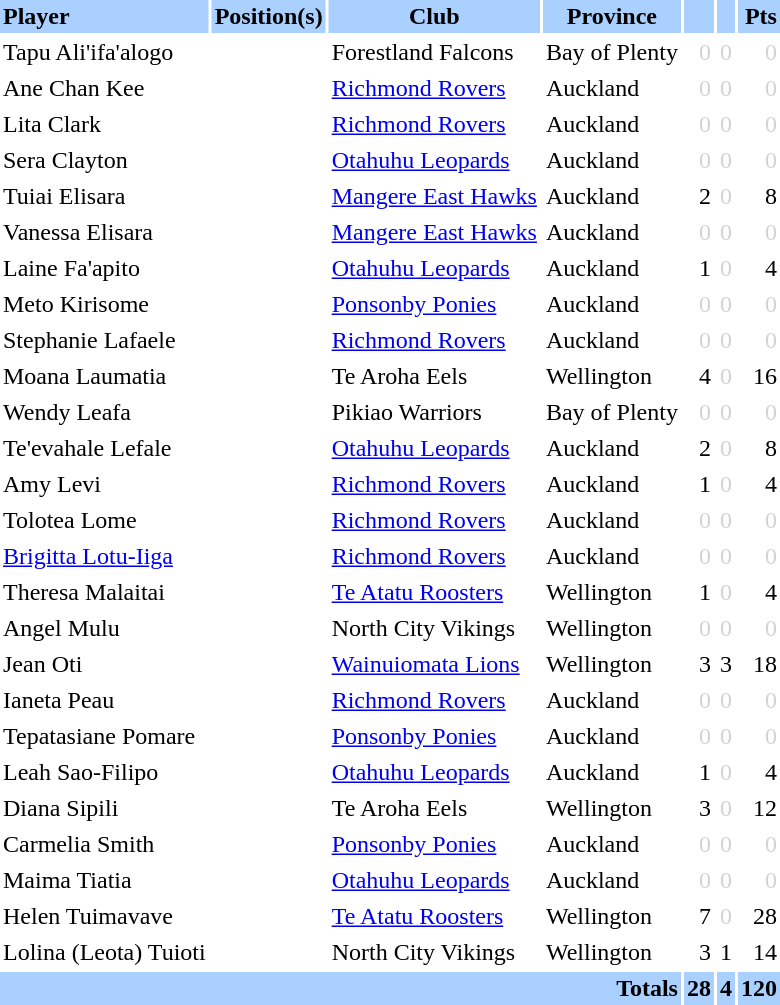<table class="sortable" border="0" cellspacing="2" cellpadding="2" style="text-align:right">
<tr style="background:#AAD0FF">
<th align=left>Player</th>
<th align=center>Position(s)</th>
<th align=center>Club</th>
<th align=center>Province</th>
<th></th>
<th></th>
<th>Pts</th>
</tr>
<tr>
<td align=left>Tapu Ali'ifa'alogo</td>
<td align=center></td>
<td align=left> Forestland Falcons</td>
<td align=left> Bay of Plenty</td>
<td style="color:lightgray">0</td>
<td style="color:lightgray">0</td>
<td style="color:lightgray">0</td>
</tr>
<tr>
<td align=left>Ane Chan Kee</td>
<td align=center></td>
<td align=left> <a href='#'>Richmond Rovers</a></td>
<td align=left> Auckland</td>
<td style="color:lightgray">0</td>
<td style="color:lightgray">0</td>
<td style="color:lightgray">0</td>
</tr>
<tr>
<td align=left>Lita Clark</td>
<td align=center></td>
<td align=left> <a href='#'>Richmond Rovers</a></td>
<td align=left> Auckland</td>
<td style="color:lightgray">0</td>
<td style="color:lightgray">0</td>
<td style="color:lightgray">0</td>
</tr>
<tr>
<td align=left>Sera Clayton</td>
<td align=center></td>
<td align=left> <a href='#'>Otahuhu Leopards</a></td>
<td align=left> Auckland</td>
<td style="color:lightgray">0</td>
<td style="color:lightgray">0</td>
<td style="color:lightgray">0</td>
</tr>
<tr>
<td align=left>Tuiai Elisara</td>
<td align=center></td>
<td align=left> <a href='#'>Mangere East Hawks</a></td>
<td align=left> Auckland</td>
<td>2</td>
<td style="color:lightgray">0</td>
<td>8</td>
</tr>
<tr>
<td align=left>Vanessa Elisara</td>
<td align=center></td>
<td align=left> <a href='#'>Mangere East Hawks</a></td>
<td align=left> Auckland</td>
<td style="color:lightgray">0</td>
<td style="color:lightgray">0</td>
<td style="color:lightgray">0</td>
</tr>
<tr>
<td align=left>Laine Fa'apito</td>
<td align=center></td>
<td align=left> <a href='#'>Otahuhu Leopards</a></td>
<td align=left> Auckland</td>
<td>1</td>
<td style="color:lightgray">0</td>
<td>4</td>
</tr>
<tr>
<td align=left>Meto Kirisome</td>
<td align=center></td>
<td align=left> <a href='#'>Ponsonby Ponies</a></td>
<td align=left> Auckland</td>
<td style="color:lightgray">0</td>
<td style="color:lightgray">0</td>
<td style="color:lightgray">0</td>
</tr>
<tr>
<td align=left>Stephanie Lafaele</td>
<td align=center></td>
<td align=left> <a href='#'>Richmond Rovers</a></td>
<td align=left> Auckland</td>
<td style="color:lightgray">0</td>
<td style="color:lightgray">0</td>
<td style="color:lightgray">0</td>
</tr>
<tr>
<td align=left>Moana Laumatia</td>
<td align=center></td>
<td align=left> Te Aroha Eels</td>
<td align=left> Wellington</td>
<td>4</td>
<td style="color:lightgray">0</td>
<td>16</td>
</tr>
<tr>
<td align=left>Wendy Leafa</td>
<td align=center></td>
<td align=left> Pikiao Warriors</td>
<td align=left> Bay of Plenty</td>
<td style="color:lightgray">0</td>
<td style="color:lightgray">0</td>
<td style="color:lightgray">0</td>
</tr>
<tr>
<td align=left>Te'evahale Lefale</td>
<td align=center></td>
<td align=left> <a href='#'>Otahuhu Leopards</a></td>
<td align=left> Auckland</td>
<td>2</td>
<td style="color:lightgray">0</td>
<td>8</td>
</tr>
<tr>
<td align=left>Amy Levi</td>
<td align=center></td>
<td align=left> <a href='#'>Richmond Rovers</a></td>
<td align=left> Auckland</td>
<td>1</td>
<td style="color:lightgray">0</td>
<td>4</td>
</tr>
<tr>
<td align=left>Tolotea Lome</td>
<td align=center></td>
<td align=left> <a href='#'>Richmond Rovers</a></td>
<td align=left> Auckland</td>
<td style="color:lightgray">0</td>
<td style="color:lightgray">0</td>
<td style="color:lightgray">0</td>
</tr>
<tr>
<td align=left><a href='#'>Brigitta Lotu-Iiga</a></td>
<td align=center></td>
<td align=left> <a href='#'>Richmond Rovers</a></td>
<td align=left> Auckland</td>
<td style="color:lightgray">0</td>
<td style="color:lightgray">0</td>
<td style="color:lightgray">0</td>
</tr>
<tr>
<td align=left>Theresa Malaitai</td>
<td align=center></td>
<td align=left> <a href='#'>Te Atatu Roosters</a></td>
<td align=left> Wellington</td>
<td>1</td>
<td style="color:lightgray">0</td>
<td>4</td>
</tr>
<tr>
<td align=left>Angel Mulu</td>
<td align=center></td>
<td align=left> North City Vikings</td>
<td align=left> Wellington</td>
<td style="color:lightgray">0</td>
<td style="color:lightgray">0</td>
<td style="color:lightgray">0</td>
</tr>
<tr>
<td align=left>Jean Oti</td>
<td align=center></td>
<td align=left> <a href='#'>Wainuiomata Lions</a></td>
<td align=left> Wellington</td>
<td>3</td>
<td>3</td>
<td>18</td>
</tr>
<tr>
<td align=left>Ianeta Peau</td>
<td align=center></td>
<td align=left> <a href='#'>Richmond Rovers</a></td>
<td align=left> Auckland</td>
<td style="color:lightgray">0</td>
<td style="color:lightgray">0</td>
<td style="color:lightgray">0</td>
</tr>
<tr>
<td align=left>Tepatasiane Pomare</td>
<td align=center></td>
<td align=left> <a href='#'>Ponsonby Ponies</a></td>
<td align=left> Auckland</td>
<td style="color:lightgray">0</td>
<td style="color:lightgray">0</td>
<td style="color:lightgray">0</td>
</tr>
<tr>
<td align=left>Leah Sao-Filipo</td>
<td align=center></td>
<td align=left> <a href='#'>Otahuhu Leopards</a></td>
<td align=left> Auckland</td>
<td>1</td>
<td style="color:lightgray">0</td>
<td>4</td>
</tr>
<tr>
<td align=left>Diana Sipili</td>
<td align=center></td>
<td align=left> Te Aroha Eels</td>
<td align=left> Wellington</td>
<td>3</td>
<td style="color:lightgray">0</td>
<td>12</td>
</tr>
<tr>
<td align=left>Carmelia Smith</td>
<td align=center></td>
<td align=left> <a href='#'>Ponsonby Ponies</a></td>
<td align=left> Auckland</td>
<td style="color:lightgray">0</td>
<td style="color:lightgray">0</td>
<td style="color:lightgray">0</td>
</tr>
<tr>
<td align=left>Maima Tiatia</td>
<td align=center></td>
<td align=left> <a href='#'>Otahuhu Leopards</a></td>
<td align=left> Auckland</td>
<td style="color:lightgray">0</td>
<td style="color:lightgray">0</td>
<td style="color:lightgray">0</td>
</tr>
<tr>
<td align=left>Helen Tuimavave</td>
<td align=center></td>
<td align=left> <a href='#'>Te Atatu Roosters</a></td>
<td align=left> Wellington</td>
<td>7</td>
<td style="color:lightgray">0</td>
<td>28</td>
</tr>
<tr>
<td align=left>Lolina (Leota) Tuioti</td>
<td align=center></td>
<td align=left> North City Vikings</td>
<td align=left> Wellington</td>
<td>3</td>
<td>1</td>
<td>14</td>
</tr>
<tr style="background:#AAD0FF">
<td colspan=4><strong>Totals</strong></td>
<td><strong>28</strong></td>
<td><strong>4</strong></td>
<td><strong>120</strong></td>
</tr>
</table>
